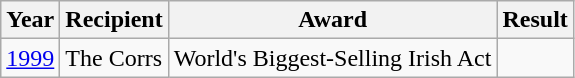<table class="wikitable">
<tr>
<th>Year</th>
<th>Recipient</th>
<th>Award</th>
<th>Result</th>
</tr>
<tr>
<td><a href='#'>1999</a></td>
<td>The Corrs</td>
<td>World's Biggest-Selling Irish Act</td>
<td></td>
</tr>
</table>
